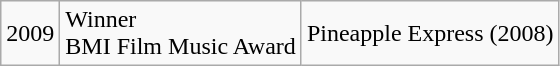<table class="wikitable sortable">
<tr>
<td rowspan="2">2009</td>
<td rowspan="1">Winner<br>BMI Film Music Award</td>
<td>Pineapple Express (2008)</td>
</tr>
</table>
